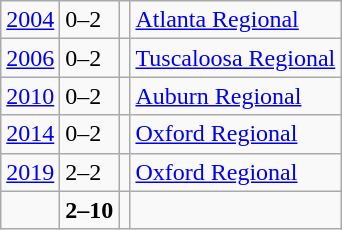<table class="wikitable">
<tr>
<td><a href='#'>2004</a></td>
<td>0–2</td>
<td></td>
<td><a href='#'>Atlanta Regional</a></td>
</tr>
<tr>
<td><a href='#'>2006</a></td>
<td>0–2</td>
<td></td>
<td><a href='#'>Tuscaloosa Regional</a></td>
</tr>
<tr>
<td><a href='#'>2010</a></td>
<td>0–2</td>
<td></td>
<td><a href='#'>Auburn Regional</a></td>
</tr>
<tr>
<td><a href='#'>2014</a></td>
<td>0–2</td>
<td></td>
<td><a href='#'>Oxford Regional</a></td>
</tr>
<tr>
<td><a href='#'>2019</a></td>
<td>2–2</td>
<td></td>
<td><a href='#'>Oxford Regional</a></td>
</tr>
<tr>
<td></td>
<td><strong>2–10</strong></td>
<td><strong></strong></td>
<td></td>
</tr>
</table>
